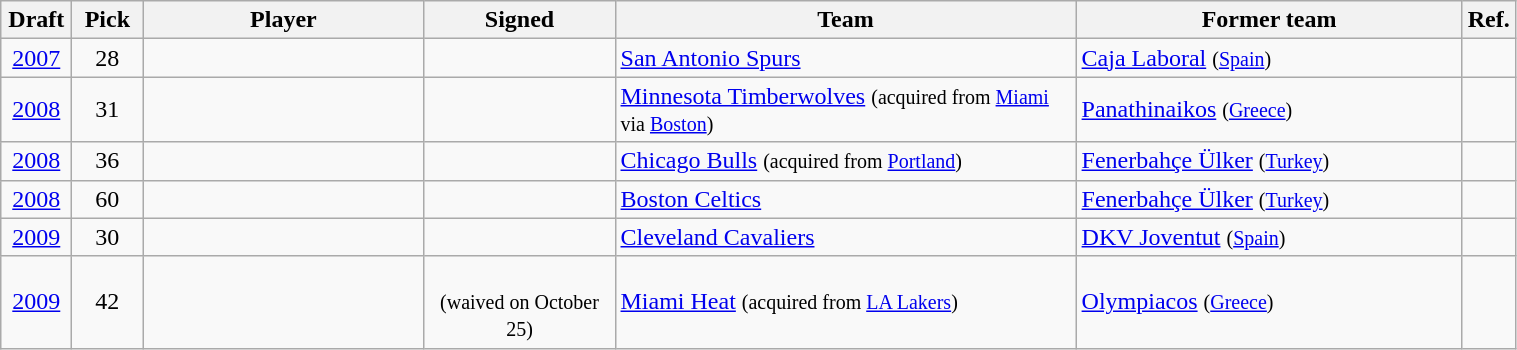<table class="wikitable sortable" style="text-align:left">
<tr>
<th style="width:40px">Draft</th>
<th style="width:40px">Pick</th>
<th style="width:180px">Player</th>
<th style="width:120px">Signed</th>
<th style="width:300px">Team</th>
<th style="width:250px">Former team</th>
<th style="width:10px" class="unsortable">Ref.</th>
</tr>
<tr>
<td align=center><a href='#'>2007</a></td>
<td align=center>28</td>
<td> </td>
<td align=center></td>
<td><a href='#'>San Antonio Spurs</a></td>
<td><a href='#'>Caja Laboral</a> <small>(<a href='#'>Spain</a>)</small></td>
<td align=center></td>
</tr>
<tr>
<td align=center><a href='#'>2008</a></td>
<td align=center>31</td>
<td> </td>
<td align=center></td>
<td><a href='#'>Minnesota Timberwolves</a> <small>(acquired from <a href='#'>Miami</a> via <a href='#'>Boston</a>)</small></td>
<td><a href='#'>Panathinaikos</a> <small>(<a href='#'>Greece</a>)</small></td>
<td align=center></td>
</tr>
<tr>
<td align=center><a href='#'>2008</a></td>
<td align=center>36</td>
<td> </td>
<td align=center></td>
<td><a href='#'>Chicago Bulls</a> <small>(acquired from <a href='#'>Portland</a>)</small></td>
<td><a href='#'>Fenerbahçe Ülker</a> <small>(<a href='#'>Turkey</a>)</small></td>
<td align=center></td>
</tr>
<tr>
<td align=center><a href='#'>2008</a></td>
<td align=center>60</td>
<td> </td>
<td align=center></td>
<td><a href='#'>Boston Celtics</a></td>
<td><a href='#'>Fenerbahçe Ülker</a> <small>(<a href='#'>Turkey</a>)</small></td>
<td align=center></td>
</tr>
<tr>
<td align=center><a href='#'>2009</a></td>
<td align=center>30</td>
<td> </td>
<td align=center></td>
<td><a href='#'>Cleveland Cavaliers</a></td>
<td><a href='#'>DKV Joventut</a> <small>(<a href='#'>Spain</a>)</small></td>
<td align=center></td>
</tr>
<tr>
<td align=center><a href='#'>2009</a></td>
<td align=center>42</td>
<td> </td>
<td align=center><br><small>(waived on October 25)</small></td>
<td><a href='#'>Miami Heat</a> <small>(acquired from <a href='#'>LA Lakers</a>)</small></td>
<td><a href='#'>Olympiacos</a> <small>(<a href='#'>Greece</a>)</small></td>
<td align=center></td>
</tr>
</table>
